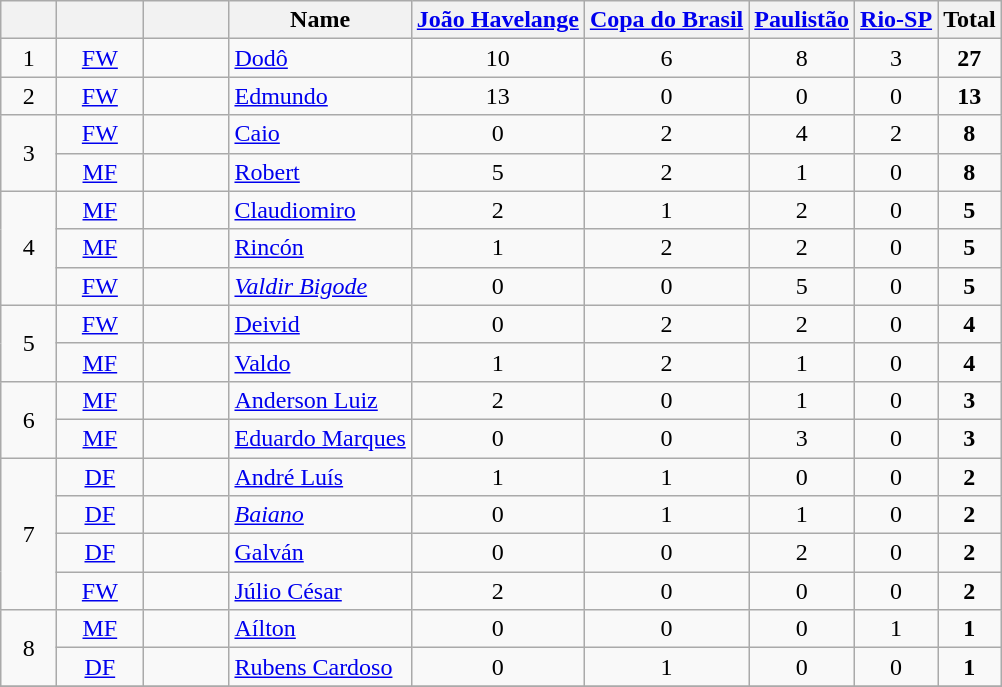<table class="wikitable sortable" style="text-align:center;">
<tr>
<th width="30"></th>
<th width="50"></th>
<th width="50"></th>
<th>Name</th>
<th><a href='#'>João Havelange</a></th>
<th><a href='#'>Copa do Brasil</a></th>
<th><a href='#'>Paulistão</a></th>
<th><a href='#'>Rio-SP</a></th>
<th>Total</th>
</tr>
<tr>
<td rowspan=>1</td>
<td><a href='#'>FW</a></td>
<td></td>
<td align=left><a href='#'>Dodô</a></td>
<td>10</td>
<td>6</td>
<td>8</td>
<td>3</td>
<td><strong>27</strong></td>
</tr>
<tr>
<td rowspan=>2</td>
<td><a href='#'>FW</a></td>
<td></td>
<td align=left><a href='#'>Edmundo</a></td>
<td>13</td>
<td>0</td>
<td>0</td>
<td>0</td>
<td><strong>13</strong></td>
</tr>
<tr>
<td rowspan=2>3</td>
<td><a href='#'>FW</a></td>
<td></td>
<td align=left><a href='#'>Caio</a></td>
<td>0</td>
<td>2</td>
<td>4</td>
<td>2</td>
<td><strong>8</strong></td>
</tr>
<tr>
<td><a href='#'>MF</a></td>
<td></td>
<td align=left><a href='#'>Robert</a></td>
<td>5</td>
<td>2</td>
<td>1</td>
<td>0</td>
<td><strong>8</strong></td>
</tr>
<tr>
<td rowspan=3>4</td>
<td><a href='#'>MF</a></td>
<td></td>
<td align=left><a href='#'>Claudiomiro</a></td>
<td>2</td>
<td>1</td>
<td>2</td>
<td>0</td>
<td><strong>5</strong></td>
</tr>
<tr>
<td><a href='#'>MF</a></td>
<td></td>
<td align=left><a href='#'>Rincón</a></td>
<td>1</td>
<td>2</td>
<td>2</td>
<td>0</td>
<td><strong>5</strong></td>
</tr>
<tr>
<td><a href='#'>FW</a></td>
<td></td>
<td align=left><em><a href='#'>Valdir Bigode</a></em></td>
<td>0</td>
<td>0</td>
<td>5</td>
<td>0</td>
<td><strong>5</strong></td>
</tr>
<tr>
<td rowspan=2>5</td>
<td><a href='#'>FW</a></td>
<td></td>
<td align=left><a href='#'>Deivid</a></td>
<td>0</td>
<td>2</td>
<td>2</td>
<td>0</td>
<td><strong>4</strong></td>
</tr>
<tr>
<td><a href='#'>MF</a></td>
<td></td>
<td align=left><a href='#'>Valdo</a></td>
<td>1</td>
<td>2</td>
<td>1</td>
<td>0</td>
<td><strong>4</strong></td>
</tr>
<tr>
<td rowspan=2>6</td>
<td><a href='#'>MF</a></td>
<td></td>
<td align=left><a href='#'>Anderson Luiz</a></td>
<td>2</td>
<td>0</td>
<td>1</td>
<td>0</td>
<td><strong>3</strong></td>
</tr>
<tr>
<td><a href='#'>MF</a></td>
<td></td>
<td align=left><a href='#'>Eduardo Marques</a></td>
<td>0</td>
<td>0</td>
<td>3</td>
<td>0</td>
<td><strong>3</strong></td>
</tr>
<tr>
<td rowspan=4>7</td>
<td><a href='#'>DF</a></td>
<td></td>
<td align=left><a href='#'>André Luís</a></td>
<td>1</td>
<td>1</td>
<td>0</td>
<td>0</td>
<td><strong>2</strong></td>
</tr>
<tr>
<td><a href='#'>DF</a></td>
<td></td>
<td align=left><em><a href='#'>Baiano</a></em></td>
<td>0</td>
<td>1</td>
<td>1</td>
<td>0</td>
<td><strong>2</strong></td>
</tr>
<tr>
<td><a href='#'>DF</a></td>
<td></td>
<td align=left><a href='#'>Galván</a></td>
<td>0</td>
<td>0</td>
<td>2</td>
<td>0</td>
<td><strong>2</strong></td>
</tr>
<tr>
<td><a href='#'>FW</a></td>
<td></td>
<td align=left><a href='#'>Júlio César</a></td>
<td>2</td>
<td>0</td>
<td>0</td>
<td>0</td>
<td><strong>2</strong></td>
</tr>
<tr>
<td rowspan=2>8</td>
<td><a href='#'>MF</a></td>
<td></td>
<td align=left><a href='#'>Aílton</a></td>
<td>0</td>
<td>0</td>
<td>0</td>
<td>1</td>
<td><strong>1</strong></td>
</tr>
<tr>
<td><a href='#'>DF</a></td>
<td></td>
<td align=left><a href='#'>Rubens Cardoso</a></td>
<td>0</td>
<td>1</td>
<td>0</td>
<td>0</td>
<td><strong>1</strong></td>
</tr>
<tr>
</tr>
</table>
